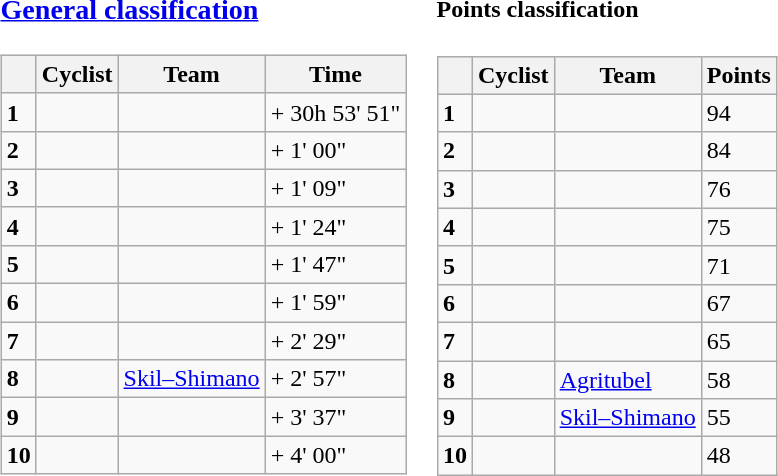<table>
<tr>
<td><br><h3><a href='#'>General classification</a></h3><table class="wikitable">
<tr>
<th></th>
<th>Cyclist</th>
<th>Team</th>
<th>Time</th>
</tr>
<tr>
<td><strong>1</strong></td>
<td></td>
<td></td>
<td>+ 30h 53' 51"</td>
</tr>
<tr>
<td><strong>2</strong></td>
<td></td>
<td></td>
<td>+ 1' 00"</td>
</tr>
<tr>
<td><strong>3</strong></td>
<td></td>
<td></td>
<td>+ 1' 09"</td>
</tr>
<tr>
<td><strong>4</strong></td>
<td></td>
<td></td>
<td>+ 1' 24"</td>
</tr>
<tr>
<td><strong>5</strong></td>
<td></td>
<td></td>
<td>+ 1' 47"</td>
</tr>
<tr>
<td><strong>6</strong></td>
<td></td>
<td></td>
<td>+ 1' 59"</td>
</tr>
<tr>
<td><strong>7</strong></td>
<td></td>
<td></td>
<td>+ 2' 29"</td>
</tr>
<tr>
<td><strong>8</strong></td>
<td></td>
<td><a href='#'>Skil–Shimano</a></td>
<td>+ 2' 57"</td>
</tr>
<tr>
<td><strong>9</strong></td>
<td></td>
<td></td>
<td>+ 3' 37"</td>
</tr>
<tr>
<td><strong>10</strong></td>
<td></td>
<td></td>
<td>+ 4' 00"</td>
</tr>
</table>
</td>
<td><br><h4>Points classification</h4><table class="wikitable">
<tr style="background:#ccccff;">
<th></th>
<th>Cyclist</th>
<th>Team</th>
<th>Points</th>
</tr>
<tr>
<td><strong>1</strong></td>
<td></td>
<td></td>
<td>94</td>
</tr>
<tr>
<td><strong>2</strong></td>
<td></td>
<td></td>
<td>84</td>
</tr>
<tr>
<td><strong>3</strong></td>
<td></td>
<td></td>
<td>76</td>
</tr>
<tr>
<td><strong>4</strong></td>
<td></td>
<td></td>
<td>75</td>
</tr>
<tr>
<td><strong>5</strong></td>
<td></td>
<td></td>
<td>71</td>
</tr>
<tr>
<td><strong>6</strong></td>
<td></td>
<td></td>
<td>67</td>
</tr>
<tr>
<td><strong>7</strong></td>
<td></td>
<td></td>
<td>65</td>
</tr>
<tr>
<td><strong>8</strong></td>
<td></td>
<td><a href='#'>Agritubel</a></td>
<td>58</td>
</tr>
<tr>
<td><strong>9</strong></td>
<td></td>
<td><a href='#'>Skil–Shimano</a></td>
<td>55</td>
</tr>
<tr>
<td><strong>10</strong></td>
<td></td>
<td></td>
<td>48</td>
</tr>
</table>
</td>
</tr>
</table>
